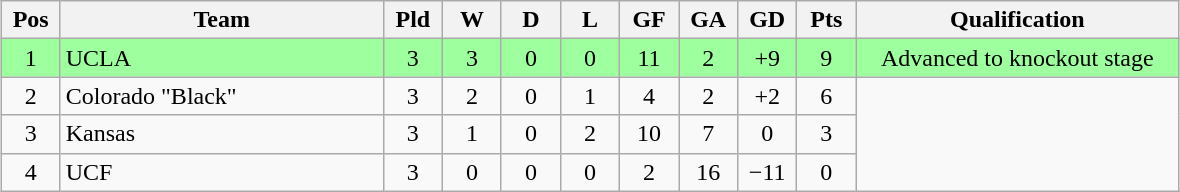<table class="wikitable" style="text-align:center; margin: 1em auto">
<tr>
<th style="width:2em">Pos</th>
<th style="width:13em">Team</th>
<th style="width:2em">Pld</th>
<th style="width:2em">W</th>
<th style="width:2em">D</th>
<th style="width:2em">L</th>
<th style="width:2em">GF</th>
<th style="width:2em">GA</th>
<th style="width:2em">GD</th>
<th style="width:2em">Pts</th>
<th style="width:13em">Qualification</th>
</tr>
<tr bgcolor="#9eff9e">
<td>1</td>
<td style="text-align:left">UCLA</td>
<td>3</td>
<td>3</td>
<td>0</td>
<td>0</td>
<td>11</td>
<td>2</td>
<td>+9</td>
<td>9</td>
<td>Advanced to knockout stage</td>
</tr>
<tr>
<td>2</td>
<td style="text-align:left">Colorado "Black"</td>
<td>3</td>
<td>2</td>
<td>0</td>
<td>1</td>
<td>4</td>
<td>2</td>
<td>+2</td>
<td>6</td>
<td rowspan="3"></td>
</tr>
<tr>
<td>3</td>
<td style="text-align:left">Kansas</td>
<td>3</td>
<td>1</td>
<td>0</td>
<td>2</td>
<td>10</td>
<td>7</td>
<td>0</td>
<td>3</td>
</tr>
<tr>
<td>4</td>
<td style="text-align:left">UCF</td>
<td>3</td>
<td>0</td>
<td>0</td>
<td>0</td>
<td>2</td>
<td>16</td>
<td>−11</td>
<td>0</td>
</tr>
</table>
